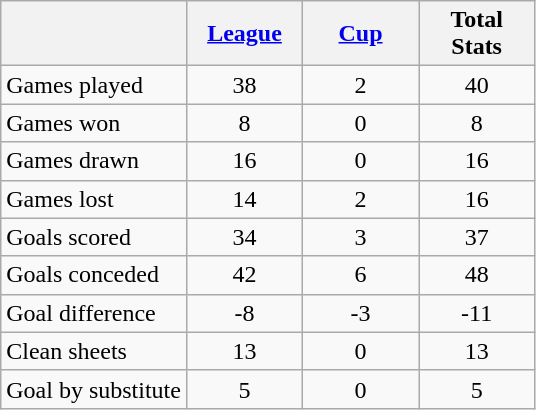<table class="wikitable" style="text-align: center;">
<tr>
<th></th>
<th style="width:70px;"><a href='#'>League</a></th>
<th style="width:70px;"><a href='#'>Cup</a></th>
<th style="width:70px;">Total Stats</th>
</tr>
<tr>
<td align=left>Games played</td>
<td>38</td>
<td>2</td>
<td>40</td>
</tr>
<tr>
<td align=left>Games won</td>
<td>8</td>
<td>0</td>
<td>8</td>
</tr>
<tr>
<td align=left>Games drawn</td>
<td>16</td>
<td>0</td>
<td>16</td>
</tr>
<tr>
<td align=left>Games lost</td>
<td>14</td>
<td>2</td>
<td>16</td>
</tr>
<tr>
<td align=left>Goals scored</td>
<td>34</td>
<td>3</td>
<td>37</td>
</tr>
<tr>
<td align=left>Goals conceded</td>
<td>42</td>
<td>6</td>
<td>48</td>
</tr>
<tr>
<td align=left>Goal difference</td>
<td>-8</td>
<td>-3</td>
<td>-11</td>
</tr>
<tr>
<td align=left>Clean sheets</td>
<td>13</td>
<td>0</td>
<td>13</td>
</tr>
<tr>
<td align=left>Goal by substitute</td>
<td>5</td>
<td>0</td>
<td>5</td>
</tr>
</table>
